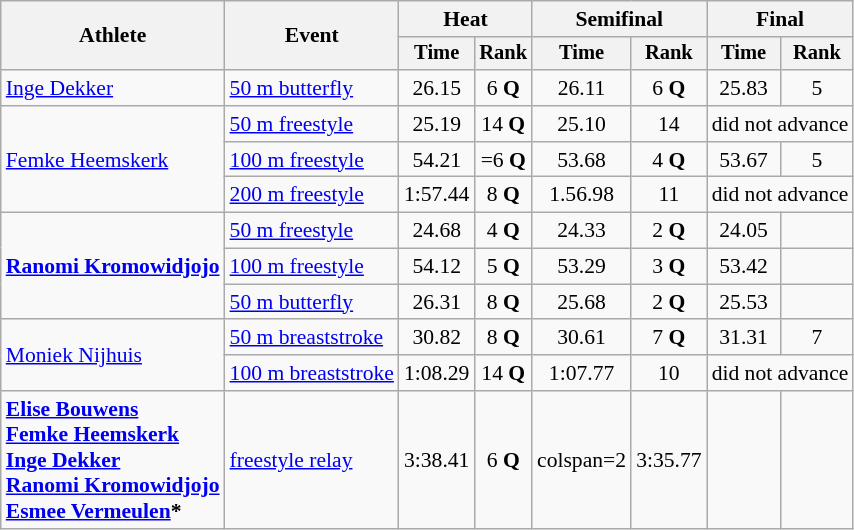<table class=wikitable style="font-size:90%">
<tr>
<th rowspan="2">Athlete</th>
<th rowspan="2">Event</th>
<th colspan="2">Heat</th>
<th colspan="2">Semifinal</th>
<th colspan="2">Final</th>
</tr>
<tr style="font-size:95%">
<th>Time</th>
<th>Rank</th>
<th>Time</th>
<th>Rank</th>
<th>Time</th>
<th>Rank</th>
</tr>
<tr align=center>
<td align=left><a href='#'>Inge Dekker</a></td>
<td align=left><a href='#'>50 m butterfly</a></td>
<td>26.15</td>
<td>6 <strong>Q</strong></td>
<td>26.11</td>
<td>6 <strong>Q</strong></td>
<td>25.83</td>
<td>5</td>
</tr>
<tr align=center>
<td align=left rowspan=3><a href='#'>Femke Heemskerk</a></td>
<td align=left><a href='#'>50 m freestyle</a></td>
<td>25.19</td>
<td>14 <strong>Q</strong></td>
<td>25.10</td>
<td>14</td>
<td colspan=2>did not advance</td>
</tr>
<tr align=center>
<td align=left><a href='#'>100 m freestyle</a></td>
<td>54.21</td>
<td>=6 <strong>Q</strong></td>
<td>53.68</td>
<td>4 <strong>Q</strong></td>
<td>53.67</td>
<td>5</td>
</tr>
<tr align=center>
<td align=left><a href='#'>200 m freestyle</a></td>
<td>1:57.44</td>
<td>8 <strong>Q</strong></td>
<td>1.56.98</td>
<td>11</td>
<td colspan=2>did not advance</td>
</tr>
<tr align=center>
<td align=left rowspan=3><strong><a href='#'>Ranomi Kromowidjojo</a></strong></td>
<td align=left><a href='#'>50 m freestyle</a></td>
<td>24.68</td>
<td>4 <strong>Q</strong></td>
<td>24.33</td>
<td>2 <strong>Q</strong></td>
<td>24.05</td>
<td></td>
</tr>
<tr align=center>
<td align=left><a href='#'>100 m freestyle</a></td>
<td>54.12</td>
<td>5 <strong>Q</strong></td>
<td>53.29</td>
<td>3 <strong>Q</strong></td>
<td>53.42</td>
<td></td>
</tr>
<tr align=center>
<td align=left><a href='#'>50 m butterfly</a></td>
<td>26.31</td>
<td>8 <strong>Q</strong></td>
<td>25.68</td>
<td>2 <strong>Q</strong></td>
<td>25.53</td>
<td></td>
</tr>
<tr align=center>
<td align=left rowspan=2><a href='#'>Moniek Nijhuis</a></td>
<td align=left><a href='#'>50 m breaststroke</a></td>
<td>30.82</td>
<td>8 <strong>Q</strong></td>
<td>30.61</td>
<td>7 <strong>Q</strong></td>
<td>31.31</td>
<td>7</td>
</tr>
<tr align=center>
<td align=left><a href='#'>100 m breaststroke</a></td>
<td>1:08.29</td>
<td>14 <strong>Q</strong></td>
<td>1:07.77</td>
<td>10</td>
<td colspan=2>did not advance</td>
</tr>
<tr align=center>
<td align=left><strong><a href='#'>Elise Bouwens</a><br><a href='#'>Femke Heemskerk</a><br><a href='#'>Inge Dekker</a><br><a href='#'>Ranomi Kromowidjojo</a><br><a href='#'>Esmee Vermeulen</a>*</strong></td>
<td align=left><a href='#'> freestyle relay</a></td>
<td>3:38.41</td>
<td>6 <strong>Q</strong></td>
<td>colspan=2 </td>
<td>3:35.77</td>
<td></td>
</tr>
</table>
